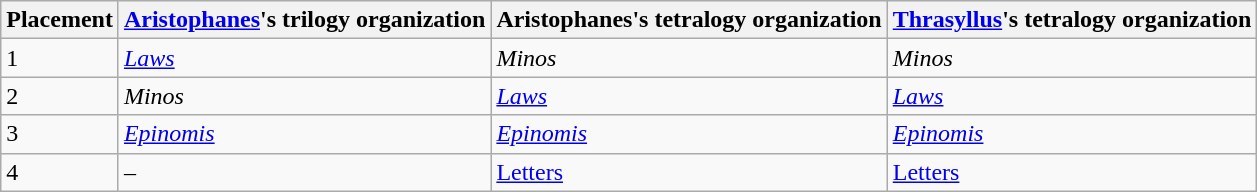<table class="wikitable">
<tr>
<th>Placement</th>
<th><a href='#'>Aristophanes</a>'s trilogy organization</th>
<th>Aristophanes's tetralogy organization</th>
<th><a href='#'>Thrasyllus</a>'s tetralogy organization</th>
</tr>
<tr>
<td>1</td>
<td><em><a href='#'>Laws</a></em></td>
<td><em>Minos</em></td>
<td><em>Minos</em></td>
</tr>
<tr>
<td>2</td>
<td><em>Minos</em></td>
<td><em><a href='#'>Laws</a></em></td>
<td><em><a href='#'>Laws</a></em></td>
</tr>
<tr>
<td>3</td>
<td><em><a href='#'>Epinomis</a></em></td>
<td><em><a href='#'>Epinomis</a></em></td>
<td><em><a href='#'>Epinomis</a></em></td>
</tr>
<tr>
<td>4</td>
<td>–</td>
<td><a href='#'>Letters</a></td>
<td><a href='#'>Letters</a></td>
</tr>
</table>
